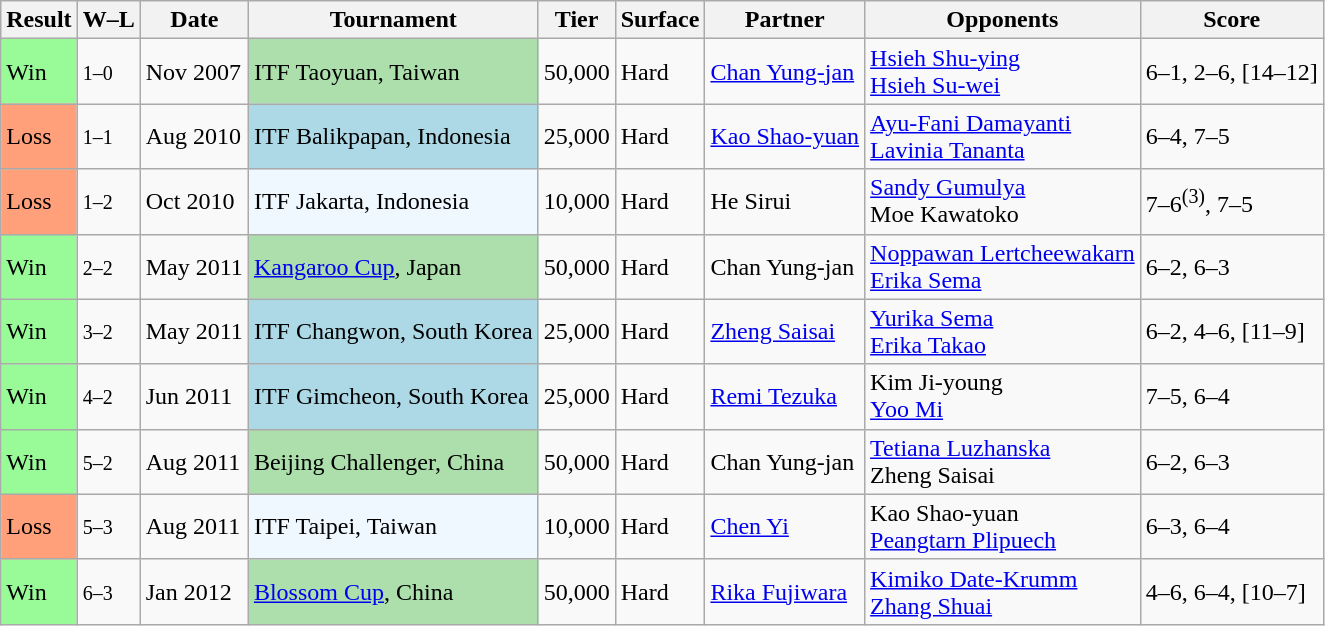<table class="sortable wikitable">
<tr>
<th>Result</th>
<th class="unsortable">W–L</th>
<th>Date</th>
<th>Tournament</th>
<th>Tier</th>
<th>Surface</th>
<th>Partner</th>
<th>Opponents</th>
<th class="unsortable">Score</th>
</tr>
<tr>
<td bgcolor=98FB98>Win</td>
<td><small>1–0</small></td>
<td>Nov 2007</td>
<td style="background:#addfad;">ITF Taoyuan, Taiwan</td>
<td>50,000</td>
<td>Hard</td>
<td> <a href='#'>Chan Yung-jan</a></td>
<td> <a href='#'>Hsieh Shu-ying</a> <br>  <a href='#'>Hsieh Su-wei</a></td>
<td>6–1, 2–6, [14–12]</td>
</tr>
<tr>
<td style="background:#ffa07a;">Loss</td>
<td><small>1–1</small></td>
<td>Aug 2010</td>
<td style="background:lightblue;">ITF Balikpapan, Indonesia</td>
<td>25,000</td>
<td>Hard</td>
<td> <a href='#'>Kao Shao-yuan</a></td>
<td> <a href='#'>Ayu-Fani Damayanti</a> <br>  <a href='#'>Lavinia Tananta</a></td>
<td>6–4, 7–5</td>
</tr>
<tr>
<td style="background:#ffa07a;">Loss</td>
<td><small>1–2</small></td>
<td>Oct 2010</td>
<td style="background:#f0f8ff;">ITF Jakarta, Indonesia</td>
<td>10,000</td>
<td>Hard</td>
<td> He Sirui</td>
<td> <a href='#'>Sandy Gumulya</a> <br>  Moe Kawatoko</td>
<td>7–6<sup>(3)</sup>, 7–5</td>
</tr>
<tr>
<td bgcolor=98FB98>Win</td>
<td><small>2–2</small></td>
<td>May 2011</td>
<td style="background:#addfad;"><a href='#'>Kangaroo Cup</a>, Japan</td>
<td>50,000</td>
<td>Hard</td>
<td> Chan Yung-jan</td>
<td> <a href='#'>Noppawan Lertcheewakarn</a> <br>  <a href='#'>Erika Sema</a></td>
<td>6–2, 6–3</td>
</tr>
<tr>
<td bgcolor=98FB98>Win</td>
<td><small>3–2</small></td>
<td>May 2011</td>
<td style="background:lightblue;">ITF Changwon, South Korea</td>
<td>25,000</td>
<td>Hard</td>
<td> <a href='#'>Zheng Saisai</a></td>
<td> <a href='#'>Yurika Sema</a> <br>  <a href='#'>Erika Takao</a></td>
<td>6–2, 4–6, [11–9]</td>
</tr>
<tr>
<td bgcolor=98FB98>Win</td>
<td><small>4–2</small></td>
<td>Jun 2011</td>
<td style="background:lightblue;">ITF Gimcheon, South Korea</td>
<td>25,000</td>
<td>Hard</td>
<td> <a href='#'>Remi Tezuka</a></td>
<td> Kim Ji-young <br>  <a href='#'>Yoo Mi</a></td>
<td>7–5, 6–4</td>
</tr>
<tr>
<td bgcolor=98FB98>Win</td>
<td><small>5–2</small></td>
<td>Aug 2011</td>
<td style="background:#addfad;">Beijing Challenger, China</td>
<td>50,000</td>
<td>Hard</td>
<td> Chan Yung-jan</td>
<td> <a href='#'>Tetiana Luzhanska</a> <br>  Zheng Saisai</td>
<td>6–2, 6–3</td>
</tr>
<tr>
<td style="background:#ffa07a;">Loss</td>
<td><small>5–3</small></td>
<td>Aug 2011</td>
<td style="background:#f0f8ff;">ITF Taipei, Taiwan</td>
<td>10,000</td>
<td>Hard</td>
<td> <a href='#'>Chen Yi</a></td>
<td> Kao Shao-yuan <br>  <a href='#'>Peangtarn Plipuech</a></td>
<td>6–3, 6–4</td>
</tr>
<tr>
<td bgcolor=98FB98>Win</td>
<td><small>6–3</small></td>
<td>Jan 2012</td>
<td style="background:#addfad;"><a href='#'>Blossom Cup</a>, China</td>
<td>50,000</td>
<td>Hard</td>
<td> <a href='#'>Rika Fujiwara</a></td>
<td> <a href='#'>Kimiko Date-Krumm</a> <br>  <a href='#'>Zhang Shuai</a></td>
<td>4–6, 6–4, [10–7]</td>
</tr>
</table>
